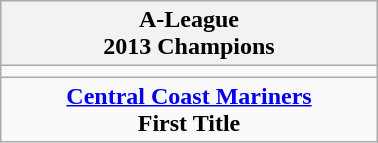<table class="wikitable" style="text-align: center; margin: 0 auto; width: 20%">
<tr>
<th>A-League<br>2013 Champions</th>
</tr>
<tr>
<td></td>
</tr>
<tr>
<td><strong><a href='#'>Central Coast Mariners</a></strong><br><strong>First Title</strong></td>
</tr>
</table>
